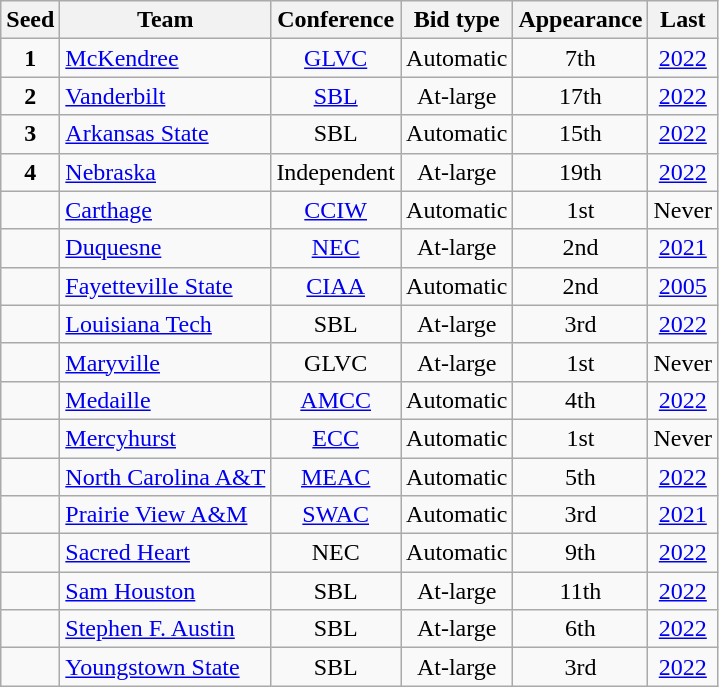<table class="wikitable sortable" style="text-align:center">
<tr>
<th>Seed</th>
<th>Team</th>
<th>Conference</th>
<th>Bid type</th>
<th>Appearance</th>
<th>Last</th>
</tr>
<tr>
<td><strong>1</strong></td>
<td style="text-align:left"><a href='#'>McKendree</a></td>
<td><a href='#'>GLVC</a></td>
<td>Automatic</td>
<td>7th</td>
<td><a href='#'>2022</a></td>
</tr>
<tr>
<td><strong>2</strong></td>
<td style="text-align:left"><a href='#'>Vanderbilt</a></td>
<td><a href='#'>SBL</a></td>
<td>At-large</td>
<td>17th</td>
<td><a href='#'>2022</a></td>
</tr>
<tr>
<td><strong>3</strong></td>
<td style="text-align:left"><a href='#'>Arkansas State</a></td>
<td>SBL</td>
<td>Automatic</td>
<td>15th</td>
<td><a href='#'>2022</a></td>
</tr>
<tr>
<td><strong>4</strong></td>
<td style="text-align:left"><a href='#'>Nebraska</a></td>
<td>Independent</td>
<td>At-large</td>
<td>19th</td>
<td><a href='#'>2022</a></td>
</tr>
<tr>
<td></td>
<td style="text-align:left"><a href='#'>Carthage</a></td>
<td><a href='#'>CCIW</a></td>
<td>Automatic</td>
<td>1st</td>
<td>Never</td>
</tr>
<tr>
<td></td>
<td style="text-align:left"><a href='#'>Duquesne</a></td>
<td><a href='#'>NEC</a></td>
<td>At-large</td>
<td>2nd</td>
<td><a href='#'>2021</a></td>
</tr>
<tr>
<td></td>
<td style="text-align:left"><a href='#'>Fayetteville State</a></td>
<td><a href='#'>CIAA</a></td>
<td>Automatic</td>
<td>2nd</td>
<td><a href='#'>2005</a></td>
</tr>
<tr>
<td></td>
<td style="text-align:left"><a href='#'>Louisiana Tech</a></td>
<td>SBL</td>
<td>At-large</td>
<td>3rd</td>
<td><a href='#'>2022</a></td>
</tr>
<tr>
<td></td>
<td style="text-align:left"><a href='#'>Maryville</a></td>
<td>GLVC</td>
<td>At-large</td>
<td>1st</td>
<td>Never</td>
</tr>
<tr>
<td></td>
<td style="text-align:left"><a href='#'>Medaille</a></td>
<td><a href='#'>AMCC</a></td>
<td>Automatic</td>
<td>4th</td>
<td><a href='#'>2022</a></td>
</tr>
<tr>
<td></td>
<td style="text-align:left"><a href='#'>Mercyhurst</a></td>
<td><a href='#'>ECC</a></td>
<td>Automatic</td>
<td>1st</td>
<td>Never</td>
</tr>
<tr>
<td></td>
<td style="text-align:left"><a href='#'>North Carolina A&T</a></td>
<td><a href='#'>MEAC</a></td>
<td>Automatic</td>
<td>5th</td>
<td><a href='#'>2022</a></td>
</tr>
<tr>
<td></td>
<td style="text-align:left"><a href='#'>Prairie View A&M</a></td>
<td><a href='#'>SWAC</a></td>
<td>Automatic</td>
<td>3rd</td>
<td><a href='#'>2021</a></td>
</tr>
<tr>
<td></td>
<td style="text-align:left"><a href='#'>Sacred Heart</a></td>
<td>NEC</td>
<td>Automatic</td>
<td>9th</td>
<td><a href='#'>2022</a></td>
</tr>
<tr>
<td></td>
<td style="text-align:left"><a href='#'>Sam Houston</a></td>
<td>SBL</td>
<td>At-large</td>
<td>11th</td>
<td><a href='#'>2022</a></td>
</tr>
<tr>
<td></td>
<td style="text-align:left"><a href='#'>Stephen F. Austin</a></td>
<td>SBL</td>
<td>At-large</td>
<td>6th</td>
<td><a href='#'>2022</a></td>
</tr>
<tr>
<td></td>
<td style="text-align:left"><a href='#'>Youngstown State</a></td>
<td>SBL</td>
<td>At-large</td>
<td>3rd</td>
<td><a href='#'>2022</a></td>
</tr>
</table>
